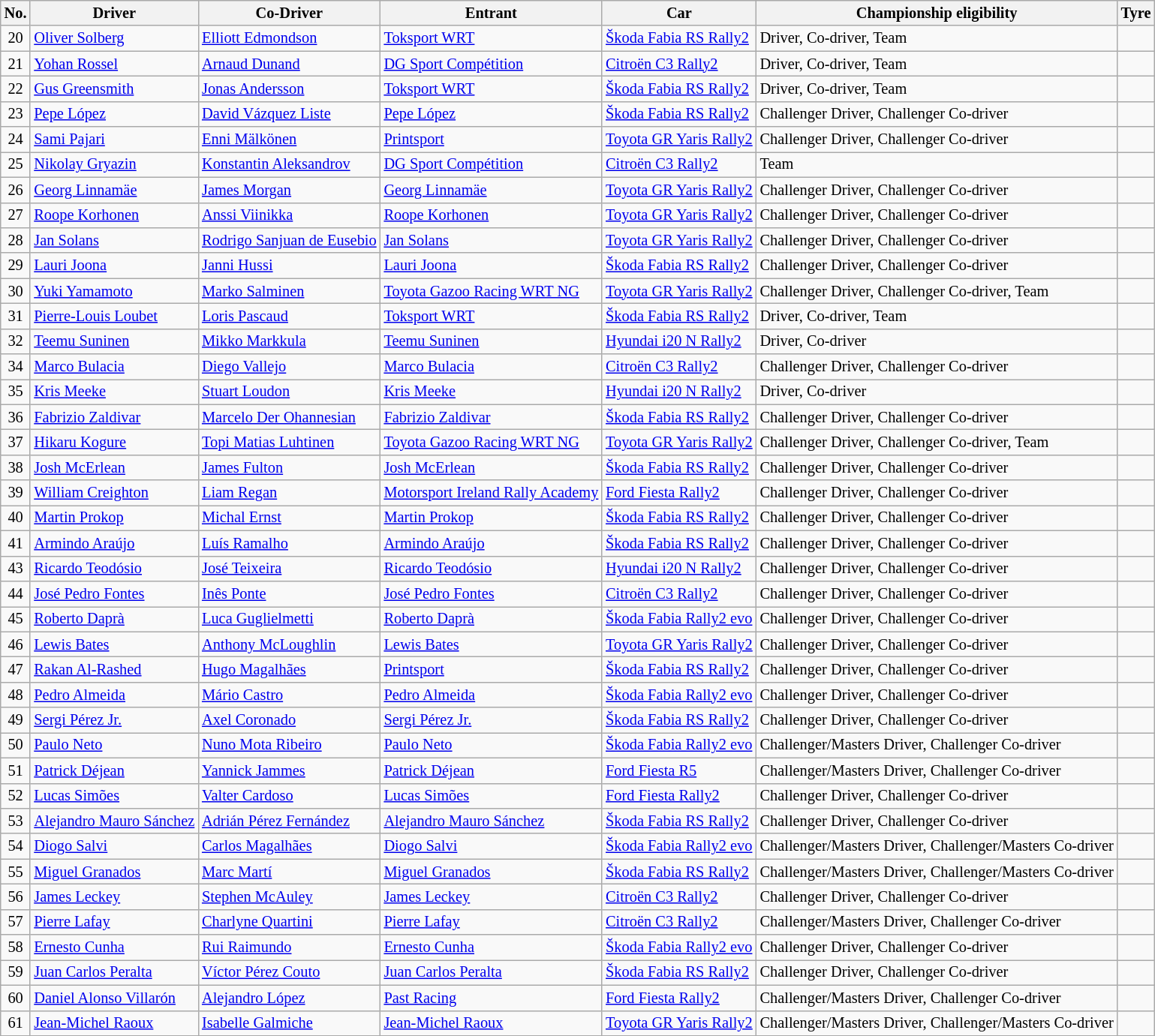<table class="wikitable" style="font-size: 85%;">
<tr>
<th>No.</th>
<th>Driver</th>
<th>Co-Driver</th>
<th>Entrant</th>
<th>Car</th>
<th>Championship eligibility</th>
<th>Tyre</th>
</tr>
<tr>
<td align="center">20</td>
<td> <a href='#'>Oliver Solberg</a></td>
<td> <a href='#'>Elliott Edmondson</a></td>
<td> <a href='#'>Toksport WRT</a></td>
<td><a href='#'>Škoda Fabia RS Rally2</a></td>
<td>Driver, Co-driver, Team</td>
<td align="center"></td>
</tr>
<tr>
<td align="center">21</td>
<td> <a href='#'>Yohan Rossel</a></td>
<td> <a href='#'>Arnaud Dunand</a></td>
<td> <a href='#'>DG Sport Compétition</a></td>
<td><a href='#'>Citroën C3 Rally2</a></td>
<td>Driver, Co-driver, Team</td>
<td align="center"></td>
</tr>
<tr>
<td align="center">22</td>
<td> <a href='#'>Gus Greensmith</a></td>
<td> <a href='#'>Jonas Andersson</a></td>
<td> <a href='#'>Toksport WRT</a></td>
<td><a href='#'>Škoda Fabia RS Rally2</a></td>
<td>Driver, Co-driver, Team</td>
<td align="center"></td>
</tr>
<tr>
<td align="center">23</td>
<td> <a href='#'>Pepe López</a></td>
<td> <a href='#'>David Vázquez Liste</a></td>
<td> <a href='#'>Pepe López</a></td>
<td><a href='#'>Škoda Fabia RS Rally2</a></td>
<td>Challenger Driver, Challenger Co-driver</td>
<td align="center"></td>
</tr>
<tr>
<td align="center">24</td>
<td> <a href='#'>Sami Pajari</a></td>
<td> <a href='#'>Enni Mälkönen</a></td>
<td> <a href='#'>Printsport</a></td>
<td><a href='#'>Toyota GR Yaris Rally2</a></td>
<td>Challenger Driver, Challenger Co-driver</td>
<td align="center"></td>
</tr>
<tr>
<td align="center">25</td>
<td> <a href='#'>Nikolay Gryazin</a></td>
<td> <a href='#'>Konstantin Aleksandrov</a></td>
<td> <a href='#'>DG Sport Compétition</a></td>
<td><a href='#'>Citroën C3 Rally2</a></td>
<td>Team</td>
<td align="center"></td>
</tr>
<tr>
<td align="center">26</td>
<td> <a href='#'>Georg Linnamäe</a></td>
<td> <a href='#'>James Morgan</a></td>
<td> <a href='#'>Georg Linnamäe</a></td>
<td><a href='#'>Toyota GR Yaris Rally2</a></td>
<td>Challenger Driver, Challenger Co-driver</td>
<td align="center"></td>
</tr>
<tr>
<td align="center">27</td>
<td> <a href='#'>Roope Korhonen</a></td>
<td> <a href='#'>Anssi Viinikka</a></td>
<td> <a href='#'>Roope Korhonen</a></td>
<td><a href='#'>Toyota GR Yaris Rally2</a></td>
<td>Challenger Driver, Challenger Co-driver</td>
<td align="center"></td>
</tr>
<tr>
<td align="center">28</td>
<td> <a href='#'>Jan Solans</a></td>
<td> <a href='#'>Rodrigo Sanjuan de Eusebio</a></td>
<td> <a href='#'>Jan Solans</a></td>
<td><a href='#'>Toyota GR Yaris Rally2</a></td>
<td>Challenger Driver, Challenger Co-driver</td>
<td align="center"></td>
</tr>
<tr>
<td align="center">29</td>
<td> <a href='#'>Lauri Joona</a></td>
<td> <a href='#'>Janni Hussi</a></td>
<td> <a href='#'>Lauri Joona</a></td>
<td><a href='#'>Škoda Fabia RS Rally2</a></td>
<td>Challenger Driver, Challenger Co-driver</td>
<td align="center"></td>
</tr>
<tr>
<td align="center">30</td>
<td> <a href='#'>Yuki Yamamoto</a></td>
<td> <a href='#'>Marko Salminen</a></td>
<td> <a href='#'>Toyota Gazoo Racing WRT NG</a></td>
<td><a href='#'>Toyota GR Yaris Rally2</a></td>
<td>Challenger Driver, Challenger Co-driver, Team</td>
<td align="center"></td>
</tr>
<tr>
<td align="center">31</td>
<td> <a href='#'>Pierre-Louis Loubet</a></td>
<td> <a href='#'>Loris Pascaud</a></td>
<td> <a href='#'>Toksport WRT</a></td>
<td><a href='#'>Škoda Fabia RS Rally2</a></td>
<td>Driver, Co-driver, Team</td>
<td align="center"></td>
</tr>
<tr>
<td align="center">32</td>
<td> <a href='#'>Teemu Suninen</a></td>
<td> <a href='#'>Mikko Markkula</a></td>
<td> <a href='#'>Teemu Suninen</a></td>
<td><a href='#'>Hyundai i20 N Rally2</a></td>
<td>Driver, Co-driver</td>
<td align="center"></td>
</tr>
<tr>
<td align="center">34</td>
<td> <a href='#'>Marco Bulacia</a></td>
<td> <a href='#'>Diego Vallejo</a></td>
<td> <a href='#'>Marco Bulacia</a></td>
<td><a href='#'>Citroën C3 Rally2</a></td>
<td>Challenger Driver, Challenger Co-driver</td>
<td align="center"></td>
</tr>
<tr>
<td align="center">35</td>
<td> <a href='#'>Kris Meeke</a></td>
<td> <a href='#'>Stuart Loudon</a></td>
<td> <a href='#'>Kris Meeke</a></td>
<td><a href='#'>Hyundai i20 N Rally2</a></td>
<td>Driver, Co-driver</td>
<td align="center"></td>
</tr>
<tr>
<td align="center">36</td>
<td> <a href='#'>Fabrizio Zaldivar</a></td>
<td> <a href='#'>Marcelo Der Ohannesian</a></td>
<td> <a href='#'>Fabrizio Zaldivar</a></td>
<td><a href='#'>Škoda Fabia RS Rally2</a></td>
<td>Challenger Driver, Challenger Co-driver</td>
<td align="center"></td>
</tr>
<tr>
<td align="center">37</td>
<td> <a href='#'>Hikaru Kogure</a></td>
<td> <a href='#'>Topi Matias Luhtinen</a></td>
<td> <a href='#'>Toyota Gazoo Racing WRT NG</a></td>
<td><a href='#'>Toyota GR Yaris Rally2</a></td>
<td>Challenger Driver, Challenger Co-driver, Team</td>
<td align="center"></td>
</tr>
<tr>
<td align="center">38</td>
<td> <a href='#'>Josh McErlean</a></td>
<td> <a href='#'>James Fulton</a></td>
<td> <a href='#'>Josh McErlean</a></td>
<td><a href='#'>Škoda Fabia RS Rally2</a></td>
<td>Challenger Driver, Challenger Co-driver</td>
<td align="center"></td>
</tr>
<tr>
<td align="center">39</td>
<td> <a href='#'>William Creighton</a></td>
<td> <a href='#'>Liam Regan</a></td>
<td> <a href='#'>Motorsport Ireland Rally Academy</a></td>
<td><a href='#'>Ford Fiesta Rally2</a></td>
<td>Challenger Driver, Challenger Co-driver</td>
<td align="center"></td>
</tr>
<tr>
<td align="center">40</td>
<td> <a href='#'>Martin Prokop</a></td>
<td> <a href='#'>Michal Ernst</a></td>
<td> <a href='#'>Martin Prokop</a></td>
<td><a href='#'>Škoda Fabia RS Rally2</a></td>
<td>Challenger Driver, Challenger Co-driver</td>
<td align="center"></td>
</tr>
<tr>
<td align="center">41</td>
<td> <a href='#'>Armindo Araújo</a></td>
<td> <a href='#'>Luís Ramalho</a></td>
<td> <a href='#'>Armindo Araújo</a></td>
<td><a href='#'>Škoda Fabia RS Rally2</a></td>
<td>Challenger Driver, Challenger Co-driver</td>
<td align="center"></td>
</tr>
<tr>
<td align="center">43</td>
<td> <a href='#'>Ricardo Teodósio</a></td>
<td> <a href='#'>José Teixeira</a></td>
<td> <a href='#'>Ricardo Teodósio</a></td>
<td><a href='#'>Hyundai i20 N Rally2</a></td>
<td>Challenger Driver, Challenger Co-driver</td>
<td align="center"></td>
</tr>
<tr>
<td align="center">44</td>
<td> <a href='#'>José Pedro Fontes</a></td>
<td> <a href='#'>Inês Ponte</a></td>
<td> <a href='#'>José Pedro Fontes</a></td>
<td><a href='#'>Citroën C3 Rally2</a></td>
<td>Challenger Driver, Challenger Co-driver</td>
<td align="center"></td>
</tr>
<tr>
<td align="center">45</td>
<td> <a href='#'>Roberto Daprà</a></td>
<td> <a href='#'>Luca Guglielmetti</a></td>
<td> <a href='#'>Roberto Daprà</a></td>
<td><a href='#'>Škoda Fabia Rally2 evo</a></td>
<td>Challenger Driver, Challenger Co-driver</td>
<td align="center"></td>
</tr>
<tr>
<td align="center">46</td>
<td> <a href='#'>Lewis Bates</a></td>
<td> <a href='#'>Anthony McLoughlin</a></td>
<td> <a href='#'>Lewis Bates</a></td>
<td><a href='#'>Toyota GR Yaris Rally2</a></td>
<td>Challenger Driver, Challenger Co-driver</td>
<td align="center"></td>
</tr>
<tr>
<td align="center">47</td>
<td> <a href='#'>Rakan Al-Rashed</a></td>
<td> <a href='#'>Hugo Magalhães</a></td>
<td> <a href='#'>Printsport</a></td>
<td><a href='#'>Škoda Fabia RS Rally2</a></td>
<td>Challenger Driver, Challenger Co-driver</td>
<td align="center"></td>
</tr>
<tr>
<td align="center">48</td>
<td> <a href='#'>Pedro Almeida</a></td>
<td> <a href='#'>Mário Castro</a></td>
<td> <a href='#'>Pedro Almeida</a></td>
<td><a href='#'>Škoda Fabia Rally2 evo</a></td>
<td>Challenger Driver, Challenger Co-driver</td>
<td align="center"></td>
</tr>
<tr>
<td align="center">49</td>
<td> <a href='#'>Sergi Pérez Jr.</a></td>
<td> <a href='#'>Axel Coronado</a></td>
<td> <a href='#'>Sergi Pérez Jr.</a></td>
<td><a href='#'>Škoda Fabia RS Rally2</a></td>
<td>Challenger Driver, Challenger Co-driver</td>
<td align="center"></td>
</tr>
<tr>
<td align="center">50</td>
<td> <a href='#'>Paulo Neto</a></td>
<td> <a href='#'>Nuno Mota Ribeiro</a></td>
<td> <a href='#'>Paulo Neto</a></td>
<td><a href='#'>Škoda Fabia Rally2 evo</a></td>
<td>Challenger/Masters Driver, Challenger Co-driver</td>
<td align="center"></td>
</tr>
<tr>
<td align="center">51</td>
<td> <a href='#'>Patrick Déjean</a></td>
<td> <a href='#'>Yannick Jammes</a></td>
<td> <a href='#'>Patrick Déjean</a></td>
<td><a href='#'>Ford Fiesta R5</a></td>
<td>Challenger/Masters Driver, Challenger Co-driver</td>
<td align="center"></td>
</tr>
<tr>
<td align="center">52</td>
<td> <a href='#'>Lucas Simões</a></td>
<td> <a href='#'>Valter Cardoso</a></td>
<td> <a href='#'>Lucas Simões</a></td>
<td><a href='#'>Ford Fiesta Rally2</a></td>
<td>Challenger Driver, Challenger Co-driver</td>
<td align="center"></td>
</tr>
<tr>
<td align="center">53</td>
<td> <a href='#'>Alejandro Mauro Sánchez</a></td>
<td> <a href='#'>Adrián Pérez Fernández</a></td>
<td> <a href='#'>Alejandro Mauro Sánchez</a></td>
<td><a href='#'>Škoda Fabia RS Rally2</a></td>
<td>Challenger Driver, Challenger Co-driver</td>
<td align="center"></td>
</tr>
<tr>
<td align="center">54</td>
<td> <a href='#'>Diogo Salvi</a></td>
<td> <a href='#'>Carlos Magalhães</a></td>
<td> <a href='#'>Diogo Salvi</a></td>
<td><a href='#'>Škoda Fabia Rally2 evo</a></td>
<td>Challenger/Masters Driver, Challenger/Masters Co-driver</td>
<td align="center"></td>
</tr>
<tr>
<td align="center">55</td>
<td> <a href='#'>Miguel Granados</a></td>
<td> <a href='#'>Marc Martí</a></td>
<td> <a href='#'>Miguel Granados</a></td>
<td><a href='#'>Škoda Fabia RS Rally2</a></td>
<td>Challenger/Masters Driver, Challenger/Masters Co-driver</td>
<td align="center"></td>
</tr>
<tr>
<td align="center">56</td>
<td> <a href='#'>James Leckey</a></td>
<td> <a href='#'>Stephen McAuley</a></td>
<td> <a href='#'>James Leckey</a></td>
<td><a href='#'>Citroën C3 Rally2</a></td>
<td>Challenger Driver, Challenger Co-driver</td>
<td align="center"></td>
</tr>
<tr>
<td align="center">57</td>
<td> <a href='#'>Pierre Lafay</a></td>
<td> <a href='#'>Charlyne Quartini</a></td>
<td> <a href='#'>Pierre Lafay</a></td>
<td><a href='#'>Citroën C3 Rally2</a></td>
<td>Challenger/Masters Driver, Challenger Co-driver</td>
<td align="center"></td>
</tr>
<tr>
<td align="center">58</td>
<td> <a href='#'>Ernesto Cunha</a></td>
<td> <a href='#'>Rui Raimundo</a></td>
<td> <a href='#'>Ernesto Cunha</a></td>
<td><a href='#'>Škoda Fabia Rally2 evo</a></td>
<td>Challenger Driver, Challenger Co-driver</td>
<td align="center"></td>
</tr>
<tr>
<td align="center">59</td>
<td> <a href='#'>Juan Carlos Peralta</a></td>
<td> <a href='#'>Víctor Pérez Couto</a></td>
<td> <a href='#'>Juan Carlos Peralta</a></td>
<td><a href='#'>Škoda Fabia RS Rally2</a></td>
<td>Challenger Driver, Challenger Co-driver</td>
<td align="center"></td>
</tr>
<tr>
<td align="center">60</td>
<td> <a href='#'>Daniel Alonso Villarón</a></td>
<td> <a href='#'>Alejandro López</a></td>
<td> <a href='#'>Past Racing</a></td>
<td><a href='#'>Ford Fiesta Rally2</a></td>
<td>Challenger/Masters Driver, Challenger Co-driver</td>
<td align="center"></td>
</tr>
<tr>
<td align="center">61</td>
<td> <a href='#'>Jean-Michel Raoux</a></td>
<td> <a href='#'>Isabelle Galmiche</a></td>
<td> <a href='#'>Jean-Michel Raoux</a></td>
<td><a href='#'>Toyota GR Yaris Rally2</a></td>
<td>Challenger/Masters Driver, Challenger/Masters Co-driver</td>
<td align="center"></td>
</tr>
<tr>
</tr>
</table>
